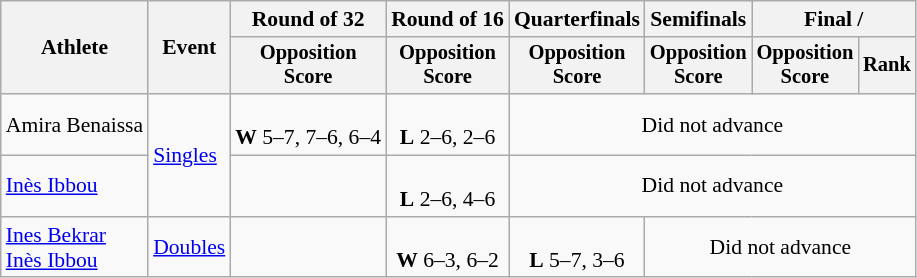<table class=wikitable style="font-size:90%">
<tr>
<th rowspan="2">Athlete</th>
<th rowspan="2">Event</th>
<th>Round of 32</th>
<th>Round of 16</th>
<th>Quarterfinals</th>
<th>Semifinals</th>
<th colspan=2>Final / </th>
</tr>
<tr style="font-size:95%">
<th>Opposition<br>Score</th>
<th>Opposition<br>Score</th>
<th>Opposition<br>Score</th>
<th>Opposition<br>Score</th>
<th>Opposition<br>Score</th>
<th>Rank</th>
</tr>
<tr align=center>
<td align=left>Amira Benaissa</td>
<td align=left rowspan=2><a href='#'>Singles</a></td>
<td><br><strong>W</strong> 5–7, 7–6, 6–4</td>
<td><br><strong>L</strong> 2–6, 2–6</td>
<td colspan=4>Did not advance</td>
</tr>
<tr align=center>
<td align=left><a href='#'>Inès Ibbou</a></td>
<td></td>
<td><br><strong>L</strong> 2–6, 4–6</td>
<td colspan=4>Did not advance</td>
</tr>
<tr align=center>
<td align=left><a href='#'>Ines Bekrar</a><br><a href='#'>Inès Ibbou</a></td>
<td align=left><a href='#'>Doubles</a></td>
<td></td>
<td><br><strong>W</strong> 6–3, 6–2</td>
<td><br><strong>L</strong> 5–7, 3–6</td>
<td colspan=3>Did not advance</td>
</tr>
</table>
